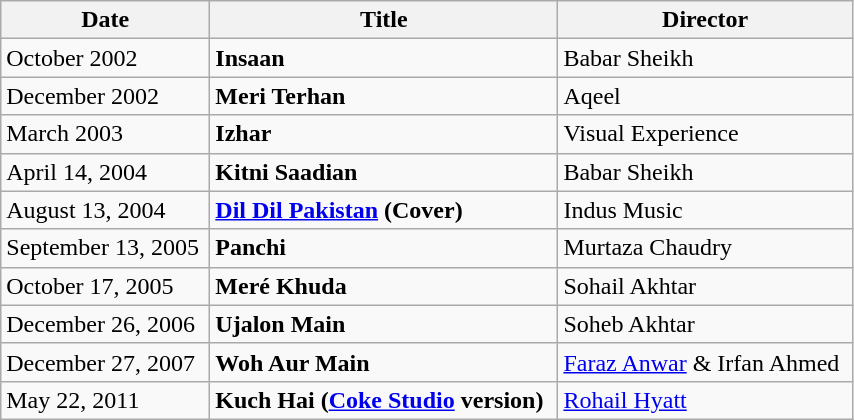<table class="wikitable sortable" width=45%>
<tr>
<th>Date</th>
<th>Title</th>
<th>Director</th>
</tr>
<tr>
<td>October 2002</td>
<td><strong>Insaan</strong></td>
<td>Babar Sheikh</td>
</tr>
<tr>
<td>December 2002</td>
<td><strong>Meri Terhan</strong></td>
<td>Aqeel</td>
</tr>
<tr>
<td>March 2003</td>
<td><strong>Izhar</strong></td>
<td>Visual Experience</td>
</tr>
<tr>
<td>April 14, 2004</td>
<td><strong>Kitni Saadian</strong></td>
<td>Babar Sheikh</td>
</tr>
<tr>
<td>August 13, 2004</td>
<td><strong><a href='#'>Dil Dil Pakistan</a> (Cover)</strong></td>
<td>Indus Music</td>
</tr>
<tr>
<td>September 13, 2005</td>
<td><strong>Panchi</strong></td>
<td>Murtaza Chaudry</td>
</tr>
<tr>
<td>October 17, 2005</td>
<td><strong>Meré Khuda</strong></td>
<td>Sohail Akhtar</td>
</tr>
<tr>
<td>December 26, 2006</td>
<td><strong>Ujalon Main</strong></td>
<td>Soheb Akhtar</td>
</tr>
<tr>
<td>December 27, 2007</td>
<td><strong>Woh Aur Main</strong></td>
<td><a href='#'>Faraz Anwar</a> & Irfan Ahmed</td>
</tr>
<tr>
<td>May 22, 2011</td>
<td><strong>Kuch Hai (<a href='#'>Coke Studio</a> version)</strong></td>
<td><a href='#'>Rohail Hyatt</a></td>
</tr>
</table>
